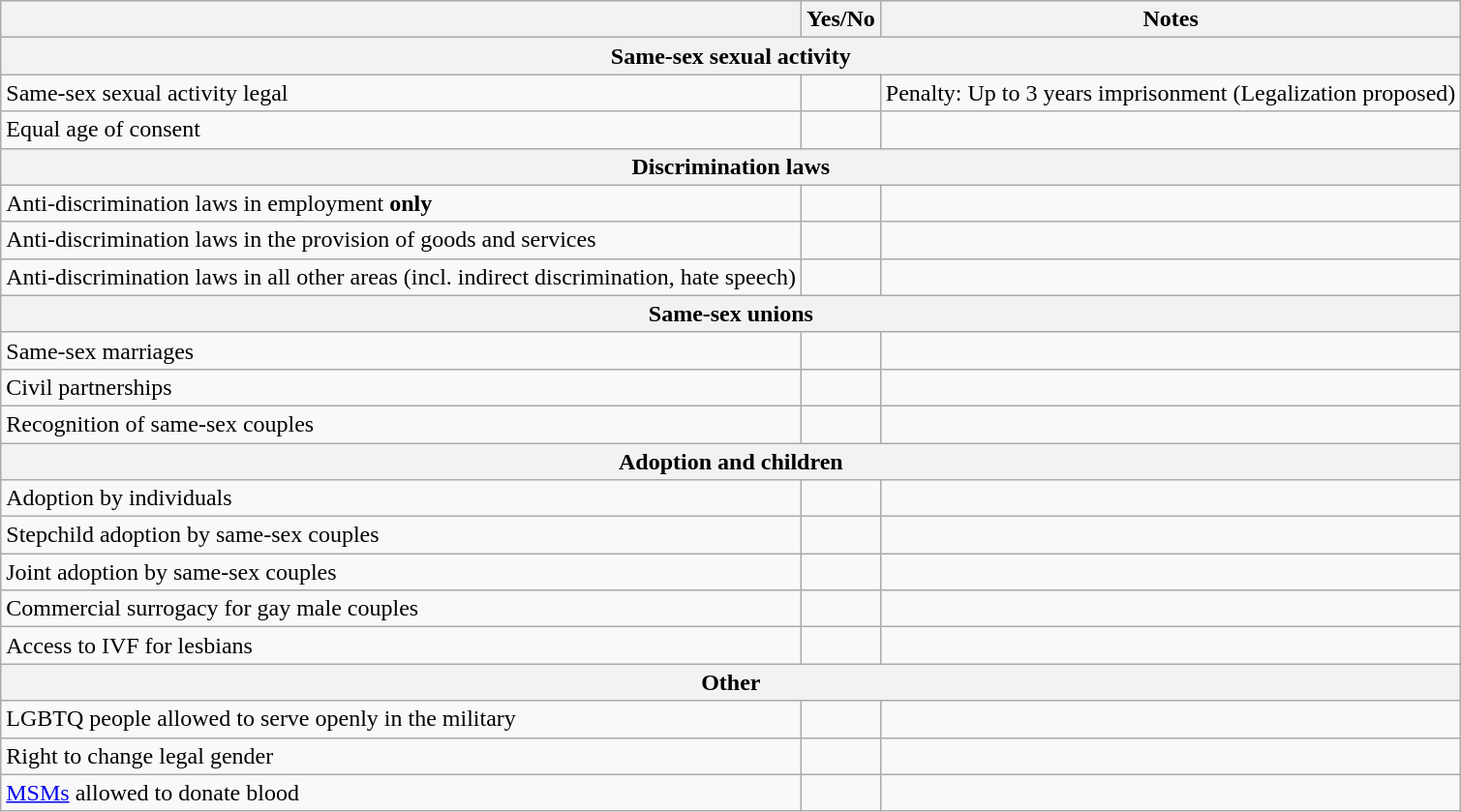<table class="wikitable">
<tr>
<th></th>
<th>Yes/No</th>
<th>Notes</th>
</tr>
<tr>
<th colspan="3">Same-sex sexual activity</th>
</tr>
<tr>
<td>Same-sex sexual activity legal</td>
<td></td>
<td>Penalty: Up to 3 years imprisonment (Legalization proposed)</td>
</tr>
<tr>
<td>Equal age of consent</td>
<td></td>
<td></td>
</tr>
<tr>
<th colspan="3">Discrimination laws</th>
</tr>
<tr>
<td>Anti-discrimination laws in employment <strong>only</strong></td>
<td></td>
<td></td>
</tr>
<tr>
<td>Anti-discrimination laws in the provision of goods and services</td>
<td></td>
<td></td>
</tr>
<tr>
<td>Anti-discrimination laws in all other areas (incl. indirect discrimination, hate speech)</td>
<td></td>
<td></td>
</tr>
<tr>
<th colspan="3">Same-sex unions</th>
</tr>
<tr>
<td>Same-sex marriages</td>
<td></td>
<td></td>
</tr>
<tr>
<td>Civil partnerships</td>
<td></td>
<td></td>
</tr>
<tr>
<td>Recognition of same-sex couples</td>
<td></td>
<td></td>
</tr>
<tr>
<th colspan="3">Adoption and children</th>
</tr>
<tr>
<td>Adoption by individuals</td>
<td></td>
<td></td>
</tr>
<tr>
<td>Stepchild adoption by same-sex couples</td>
<td></td>
<td></td>
</tr>
<tr>
<td>Joint adoption by same-sex couples</td>
<td></td>
<td></td>
</tr>
<tr>
<td>Commercial surrogacy for gay male couples</td>
<td></td>
<td></td>
</tr>
<tr>
<td>Access to IVF for lesbians</td>
<td></td>
<td></td>
</tr>
<tr>
<th colspan="3">Other</th>
</tr>
<tr>
<td>LGBTQ people allowed to serve openly in the military</td>
<td></td>
<td></td>
</tr>
<tr>
<td>Right to change legal gender</td>
<td></td>
<td></td>
</tr>
<tr>
<td><a href='#'>MSMs</a> allowed to donate blood</td>
<td></td>
<td></td>
</tr>
</table>
